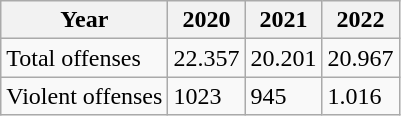<table class="wikitable">
<tr>
<th>Year</th>
<th>2020</th>
<th>2021</th>
<th>2022</th>
</tr>
<tr>
<td>Total offenses</td>
<td>22.357</td>
<td>20.201</td>
<td>20.967</td>
</tr>
<tr>
<td>Violent offenses</td>
<td>1023</td>
<td>945</td>
<td>1.016</td>
</tr>
</table>
